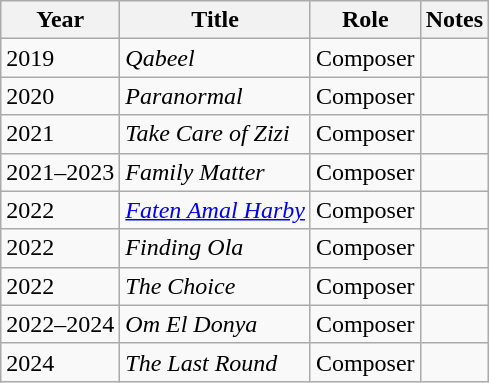<table class="wikitable">
<tr>
<th>Year</th>
<th>Title</th>
<th>Role</th>
<th>Notes</th>
</tr>
<tr>
<td>2019</td>
<td><em>Qabeel</em></td>
<td>Composer</td>
<td></td>
</tr>
<tr>
<td>2020</td>
<td><em>Paranormal</em></td>
<td>Composer</td>
<td></td>
</tr>
<tr>
<td>2021</td>
<td><em>Take Care of Zizi</em></td>
<td>Composer</td>
<td></td>
</tr>
<tr>
<td>2021–2023</td>
<td><em>Family Matter</em></td>
<td>Composer</td>
<td></td>
</tr>
<tr>
<td>2022</td>
<td><em><a href='#'>Faten Amal Harby</a></em></td>
<td>Composer</td>
<td></td>
</tr>
<tr>
<td>2022</td>
<td><em>Finding Ola</em></td>
<td>Composer</td>
<td></td>
</tr>
<tr>
<td>2022</td>
<td><em>The Choice</em></td>
<td>Composer</td>
<td></td>
</tr>
<tr>
<td>2022–2024</td>
<td><em>Om El Donya</em></td>
<td>Composer</td>
<td></td>
</tr>
<tr>
<td>2024</td>
<td><em>The Last Round</em></td>
<td>Composer</td>
<td></td>
</tr>
</table>
